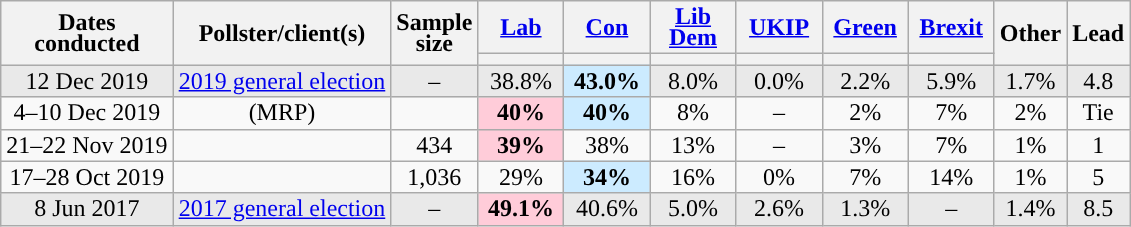<table class="wikitable sortable mw-datatable" style="text-align:center;line-height:14px;">
<tr>
<th rowspan="2">Dates<br>conducted</th>
<th rowspan="2">Pollster/client(s)</th>
<th data-sort-type="number" rowspan="2">Sample<br>size</th>
<th class="unsortable" style="width:50px;"><a href='#'>Lab</a></th>
<th class="unsortable" style="width:50px;"><a href='#'>Con</a></th>
<th class="unsortable" style="width:50px;"><a href='#'>Lib Dem</a></th>
<th class="unsortable" style="width:50px;"><a href='#'>UKIP</a></th>
<th class="unsortable" style="width:50px;"><a href='#'>Green</a></th>
<th class="unsortable" style="width:50px;"><a href='#'>Brexit</a></th>
<th class="unsortable" rowspan="2">Other</th>
<th data-sort-type="number" rowspan="2">Lead</th>
</tr>
<tr>
<th data-sort-type="number" style="background:"></th>
<th data-sort-type="number" style="background:"></th>
<th data-sort-type="number" style="background:"></th>
<th data-sort-type="number" style="background:"></th>
<th data-sort-type="number" style="background:"></th>
<th data-sort-type="number" style="background:"></th>
</tr>
<tr style="background:#E9E9E9;">
<td data-sort-value="2017-06-08">12 Dec 2019</td>
<td><a href='#'>2019 general election</a></td>
<td>–</td>
<td>38.8%</td>
<td style="background:#CCEBFF;"><strong>43.0%</strong></td>
<td>8.0%</td>
<td>0.0%</td>
<td>2.2%</td>
<td>5.9%</td>
<td>1.7%</td>
<td style="background:">4.8</td>
</tr>
<tr>
<td data-sort-value="2019-12-10">4–10 Dec 2019</td>
<td> (MRP)</td>
<td></td>
<td style="background:#FFCCD9;"><strong>40%</strong></td>
<td style="background:#CCEBFF;"><strong>40%</strong></td>
<td>8%</td>
<td>–</td>
<td>2%</td>
<td>7%</td>
<td>2%</td>
<td>Tie</td>
</tr>
<tr>
<td data-sort-value="2019-11-22">21–22 Nov 2019</td>
<td></td>
<td>434</td>
<td style="background:#FFCCD9;"><strong>39%</strong></td>
<td>38%</td>
<td>13%</td>
<td>–</td>
<td>3%</td>
<td>7%</td>
<td>1%</td>
<td style="background:">1</td>
</tr>
<tr>
<td data-sort-value="2019-10-28">17–28 Oct 2019</td>
<td></td>
<td>1,036</td>
<td>29%</td>
<td style="background:#CCEBFF;"><strong>34%</strong></td>
<td>16%</td>
<td>0%</td>
<td>7%</td>
<td>14%</td>
<td>1%</td>
<td style="background:">5</td>
</tr>
<tr style="background:#E9E9E9;">
<td data-sort-value="2017-06-08">8 Jun 2017</td>
<td><a href='#'>2017 general election</a></td>
<td>–</td>
<td style="background:#FFCCD9;"><strong>49.1%</strong></td>
<td>40.6%</td>
<td>5.0%</td>
<td>2.6%</td>
<td>1.3%</td>
<td>–</td>
<td>1.4%</td>
<td style="background:">8.5</td>
</tr>
</table>
